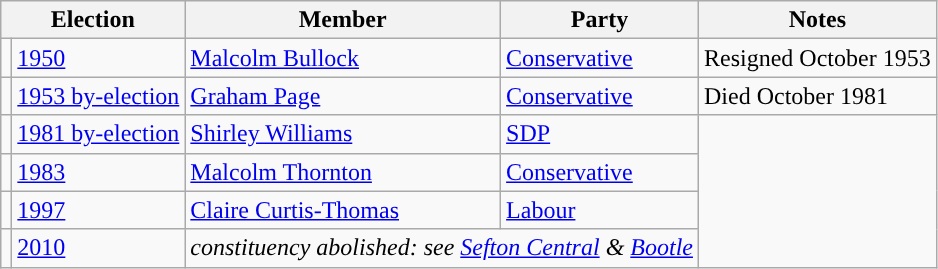<table class="wikitable">
<tr>
<th colspan=2>Election</th>
<th>Member</th>
<th>Party</th>
<th>Notes</th>
</tr>
<tr>
<td style="color:inherit;background-color: "></td>
<td><a href='#'>1950</a></td>
<td><a href='#'>Malcolm Bullock</a></td>
<td><a href='#'>Conservative</a></td>
<td>Resigned October 1953</td>
</tr>
<tr>
<td style="color:inherit;background-color: "></td>
<td><a href='#'>1953 by-election</a></td>
<td><a href='#'>Graham Page</a></td>
<td><a href='#'>Conservative</a></td>
<td>Died October 1981</td>
</tr>
<tr>
<td style="color:inherit;background-color: "></td>
<td><a href='#'>1981 by-election</a></td>
<td><a href='#'>Shirley Williams</a></td>
<td><a href='#'>SDP</a></td>
</tr>
<tr>
<td style="color:inherit;background-color: "></td>
<td><a href='#'>1983</a></td>
<td><a href='#'>Malcolm Thornton</a></td>
<td><a href='#'>Conservative</a></td>
</tr>
<tr>
<td style="color:inherit;background-color: "></td>
<td><a href='#'>1997</a></td>
<td><a href='#'>Claire Curtis-Thomas</a></td>
<td><a href='#'>Labour</a></td>
</tr>
<tr>
<td></td>
<td><a href='#'>2010</a></td>
<td colspan="2"><em>constituency abolished: see <a href='#'>Sefton Central</a> & <a href='#'>Bootle</a></em></td>
</tr>
</table>
